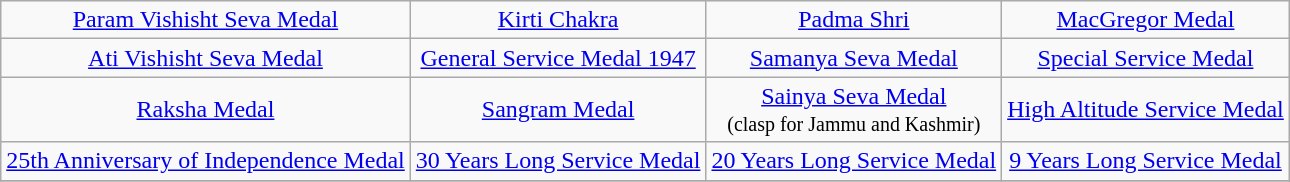<table class="wikitable" style="margin:1em auto; text-align:center;">
<tr>
<td><a href='#'>Param Vishisht Seva Medal</a></td>
<td><a href='#'>Kirti Chakra</a></td>
<td><a href='#'>Padma Shri</a></td>
<td><a href='#'>MacGregor Medal</a></td>
</tr>
<tr>
<td><a href='#'>Ati Vishisht Seva Medal</a></td>
<td><a href='#'>General Service Medal 1947</a></td>
<td><a href='#'>Samanya Seva Medal</a></td>
<td><a href='#'>Special Service Medal</a></td>
</tr>
<tr>
<td><a href='#'>Raksha Medal</a></td>
<td><a href='#'>Sangram Medal</a></td>
<td><a href='#'>Sainya Seva Medal</a><br><small>(clasp for Jammu and Kashmir)</small></td>
<td><a href='#'>High Altitude Service Medal</a></td>
</tr>
<tr>
<td><a href='#'>25th Anniversary of Independence Medal</a></td>
<td><a href='#'>30 Years Long Service Medal</a></td>
<td><a href='#'>20 Years Long Service Medal</a></td>
<td><a href='#'>9 Years Long Service Medal</a></td>
</tr>
<tr>
</tr>
</table>
